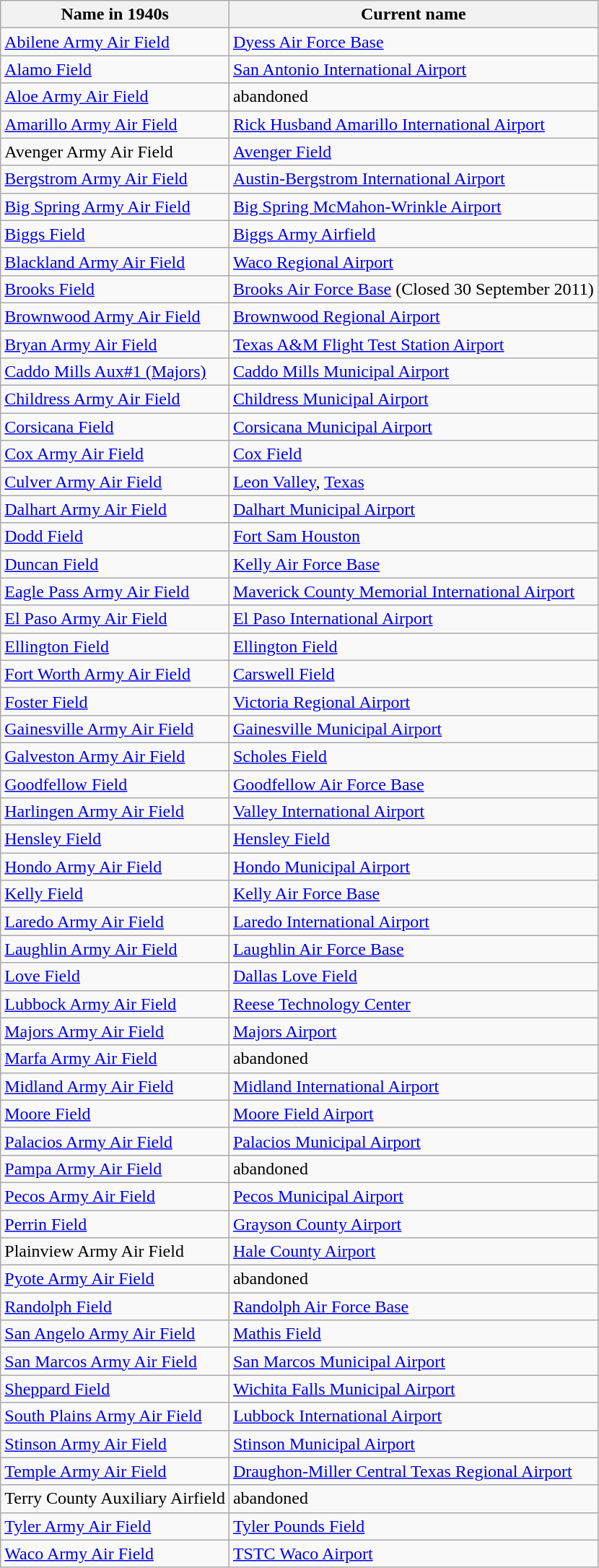<table class="wikitable">
<tr>
<th>Name in 1940s</th>
<th>Current name</th>
</tr>
<tr>
<td><a href='#'>Abilene Army Air Field</a></td>
<td><a href='#'>Dyess Air Force Base</a></td>
</tr>
<tr>
<td><a href='#'>Alamo Field</a></td>
<td><a href='#'>San Antonio International Airport</a></td>
</tr>
<tr>
<td><a href='#'>Aloe Army Air Field</a></td>
<td>abandoned</td>
</tr>
<tr>
<td><a href='#'>Amarillo Army Air Field</a></td>
<td><a href='#'>Rick Husband Amarillo International Airport</a></td>
</tr>
<tr>
<td>Avenger Army Air Field</td>
<td><a href='#'>Avenger Field</a></td>
</tr>
<tr>
<td><a href='#'>Bergstrom Army Air Field</a></td>
<td><a href='#'>Austin-Bergstrom International Airport</a></td>
</tr>
<tr>
<td><a href='#'>Big Spring Army Air Field</a></td>
<td><a href='#'>Big Spring McMahon-Wrinkle Airport</a></td>
</tr>
<tr>
<td><a href='#'>Biggs Field</a></td>
<td><a href='#'>Biggs Army Airfield</a></td>
</tr>
<tr>
<td><a href='#'>Blackland Army Air Field</a></td>
<td><a href='#'>Waco Regional Airport</a></td>
</tr>
<tr>
<td><a href='#'>Brooks Field</a></td>
<td><a href='#'>Brooks Air Force Base</a> (Closed 30 September 2011)</td>
</tr>
<tr>
<td><a href='#'>Brownwood Army Air Field</a></td>
<td><a href='#'>Brownwood Regional Airport</a></td>
</tr>
<tr>
<td><a href='#'>Bryan Army Air Field</a></td>
<td><a href='#'>Texas A&M Flight Test Station Airport</a></td>
</tr>
<tr>
<td><a href='#'>Caddo Mills Aux#1 (Majors)</a></td>
<td><a href='#'>Caddo Mills Municipal Airport</a></td>
</tr>
<tr>
<td><a href='#'>Childress Army Air Field</a></td>
<td><a href='#'>Childress Municipal Airport</a></td>
</tr>
<tr>
<td><a href='#'>Corsicana Field</a></td>
<td><a href='#'>Corsicana Municipal Airport</a></td>
</tr>
<tr>
<td><a href='#'>Cox Army Air Field</a></td>
<td><a href='#'>Cox Field</a></td>
</tr>
<tr>
<td><a href='#'>Culver Army Air Field</a></td>
<td><a href='#'>Leon Valley</a>, <a href='#'>Texas</a></td>
</tr>
<tr>
<td><a href='#'>Dalhart Army Air Field</a></td>
<td><a href='#'>Dalhart Municipal Airport</a></td>
</tr>
<tr>
<td><a href='#'>Dodd Field</a></td>
<td><a href='#'>Fort Sam Houston</a></td>
</tr>
<tr>
<td><a href='#'>Duncan Field</a></td>
<td><a href='#'>Kelly Air Force Base</a></td>
</tr>
<tr>
<td><a href='#'>Eagle Pass Army Air Field</a></td>
<td><a href='#'>Maverick County Memorial International Airport</a></td>
</tr>
<tr>
<td><a href='#'>El Paso Army Air Field</a></td>
<td><a href='#'>El Paso International Airport</a></td>
</tr>
<tr>
<td><a href='#'>Ellington Field</a></td>
<td><a href='#'>Ellington Field</a></td>
</tr>
<tr>
<td><a href='#'>Fort Worth Army Air Field</a></td>
<td><a href='#'>Carswell Field</a></td>
</tr>
<tr>
<td><a href='#'>Foster Field</a></td>
<td><a href='#'>Victoria Regional Airport</a></td>
</tr>
<tr>
<td><a href='#'>Gainesville Army Air Field</a></td>
<td><a href='#'>Gainesville Municipal Airport</a></td>
</tr>
<tr>
<td><a href='#'>Galveston Army Air Field</a></td>
<td><a href='#'>Scholes Field</a></td>
</tr>
<tr>
<td><a href='#'>Goodfellow Field</a></td>
<td><a href='#'>Goodfellow Air Force Base</a></td>
</tr>
<tr>
<td><a href='#'>Harlingen Army Air Field</a></td>
<td><a href='#'>Valley International Airport</a></td>
</tr>
<tr>
<td><a href='#'>Hensley Field</a></td>
<td><a href='#'>Hensley Field</a></td>
</tr>
<tr>
<td><a href='#'>Hondo Army Air Field</a></td>
<td><a href='#'>Hondo Municipal Airport</a></td>
</tr>
<tr>
<td><a href='#'>Kelly Field</a></td>
<td><a href='#'>Kelly Air Force Base</a></td>
</tr>
<tr>
<td><a href='#'>Laredo Army Air Field</a></td>
<td><a href='#'>Laredo International Airport</a></td>
</tr>
<tr>
<td><a href='#'>Laughlin Army Air Field</a></td>
<td><a href='#'>Laughlin Air Force Base</a></td>
</tr>
<tr>
<td><a href='#'>Love Field</a></td>
<td><a href='#'>Dallas Love Field</a></td>
</tr>
<tr>
<td><a href='#'>Lubbock Army Air Field</a></td>
<td><a href='#'>Reese Technology Center</a></td>
</tr>
<tr>
<td><a href='#'>Majors Army Air Field</a></td>
<td><a href='#'>Majors Airport</a></td>
</tr>
<tr>
<td><a href='#'>Marfa Army Air Field</a></td>
<td>abandoned</td>
</tr>
<tr>
<td><a href='#'>Midland Army Air Field</a></td>
<td><a href='#'>Midland International Airport</a></td>
</tr>
<tr>
<td><a href='#'>Moore Field</a></td>
<td><a href='#'>Moore Field Airport</a></td>
</tr>
<tr>
<td><a href='#'>Palacios Army Air Field</a></td>
<td><a href='#'>Palacios Municipal Airport</a></td>
</tr>
<tr>
<td><a href='#'>Pampa Army Air Field</a></td>
<td>abandoned</td>
</tr>
<tr>
<td><a href='#'>Pecos Army Air Field</a></td>
<td><a href='#'>Pecos Municipal Airport</a></td>
</tr>
<tr>
<td><a href='#'>Perrin Field</a></td>
<td><a href='#'>Grayson County Airport</a></td>
</tr>
<tr>
<td>Plainview Army Air Field</td>
<td><a href='#'>Hale County Airport</a></td>
</tr>
<tr>
<td><a href='#'>Pyote Army Air Field</a></td>
<td>abandoned</td>
</tr>
<tr>
<td><a href='#'>Randolph Field</a></td>
<td><a href='#'>Randolph Air Force Base</a></td>
</tr>
<tr>
<td><a href='#'>San Angelo Army Air Field</a></td>
<td><a href='#'>Mathis Field</a></td>
</tr>
<tr>
<td><a href='#'>San Marcos Army Air Field</a></td>
<td><a href='#'>San Marcos Municipal Airport</a></td>
</tr>
<tr>
<td><a href='#'>Sheppard Field</a></td>
<td><a href='#'>Wichita Falls Municipal Airport</a></td>
</tr>
<tr>
<td><a href='#'>South Plains Army Air Field</a></td>
<td><a href='#'>Lubbock International Airport</a></td>
</tr>
<tr>
<td><a href='#'>Stinson Army Air Field</a></td>
<td><a href='#'>Stinson Municipal Airport</a></td>
</tr>
<tr>
<td><a href='#'>Temple Army Air Field</a></td>
<td><a href='#'>Draughon-Miller Central Texas Regional Airport</a></td>
</tr>
<tr>
<td>Terry County Auxiliary Airfield</td>
<td>abandoned</td>
</tr>
<tr>
<td><a href='#'>Tyler Army Air Field</a></td>
<td><a href='#'>Tyler Pounds Field</a></td>
</tr>
<tr>
<td><a href='#'>Waco Army Air Field</a></td>
<td><a href='#'>TSTC Waco Airport</a></td>
</tr>
</table>
